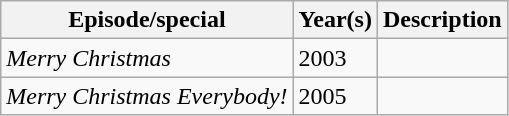<table class="wikitable sortable">
<tr>
<th>Episode/special</th>
<th>Year(s)</th>
<th>Description</th>
</tr>
<tr>
<td><em>Merry Christmas</em></td>
<td>2003</td>
<td></td>
</tr>
<tr>
<td><em>Merry Christmas Everybody!</em></td>
<td>2005</td>
<td></td>
</tr>
</table>
